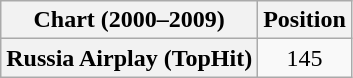<table class="wikitable plainrowheaders" style="text-align:center">
<tr>
<th>Chart (2000–2009)</th>
<th>Position</th>
</tr>
<tr>
<th scope="row">Russia Airplay (TopHit)</th>
<td>145</td>
</tr>
</table>
